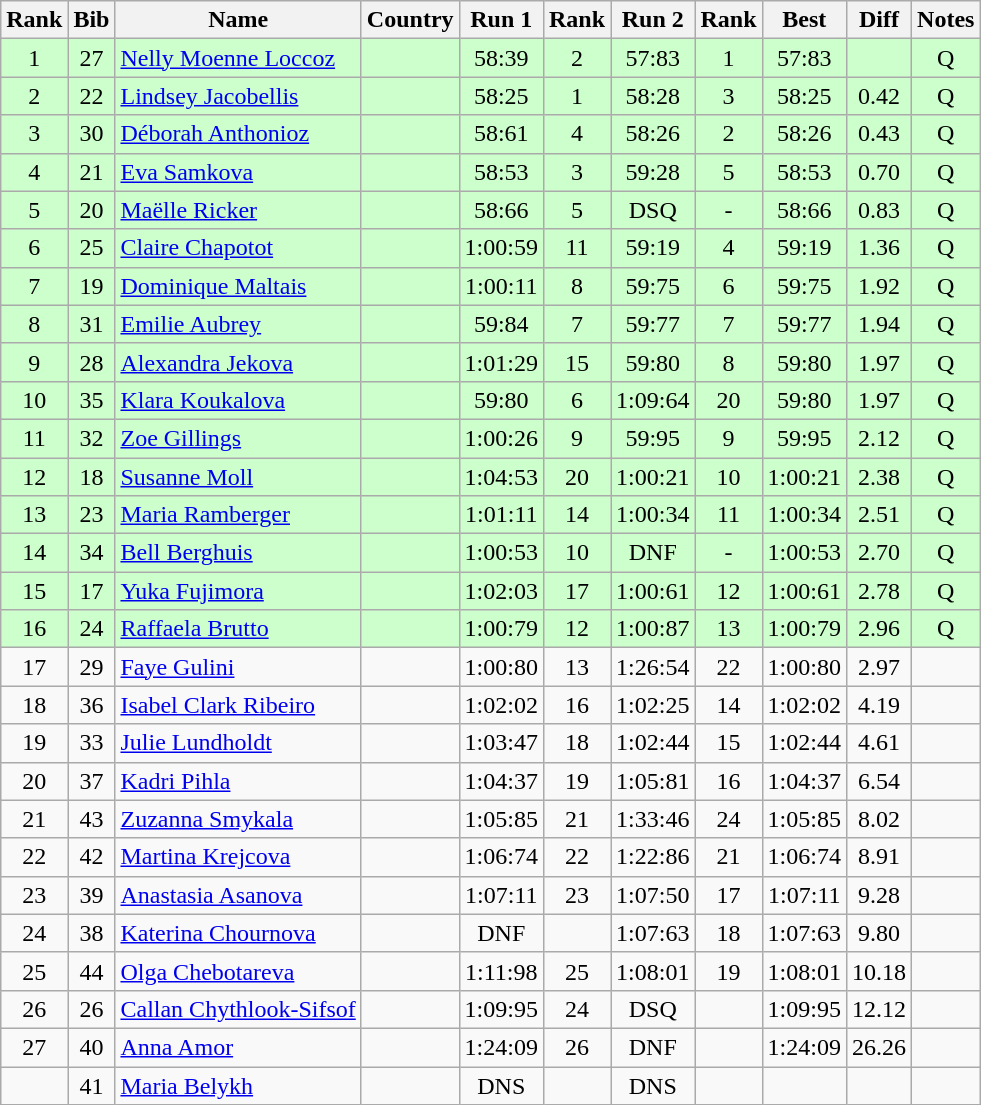<table class="wikitable sortable" style="text-align:center">
<tr>
<th>Rank</th>
<th>Bib</th>
<th>Name</th>
<th>Country</th>
<th>Run 1</th>
<th>Rank</th>
<th>Run 2</th>
<th>Rank</th>
<th>Best</th>
<th>Diff</th>
<th>Notes</th>
</tr>
<tr bgcolor="#ccffcc">
<td>1</td>
<td>27</td>
<td align=left><a href='#'>Nelly Moenne Loccoz</a></td>
<td align=left></td>
<td>58:39</td>
<td>2</td>
<td>57:83</td>
<td>1</td>
<td>57:83</td>
<td></td>
<td>Q</td>
</tr>
<tr bgcolor="#ccffcc">
<td>2</td>
<td>22</td>
<td align=left><a href='#'>Lindsey Jacobellis</a></td>
<td align=left></td>
<td>58:25</td>
<td>1</td>
<td>58:28</td>
<td>3</td>
<td>58:25</td>
<td>0.42</td>
<td>Q</td>
</tr>
<tr bgcolor="#ccffcc">
<td>3</td>
<td>30</td>
<td align=left><a href='#'>Déborah Anthonioz</a></td>
<td align=left></td>
<td>58:61</td>
<td>4</td>
<td>58:26</td>
<td>2</td>
<td>58:26</td>
<td>0.43</td>
<td>Q</td>
</tr>
<tr bgcolor="#ccffcc">
<td>4</td>
<td>21</td>
<td align=left><a href='#'>Eva Samkova</a></td>
<td align=left></td>
<td>58:53</td>
<td>3</td>
<td>59:28</td>
<td>5</td>
<td>58:53</td>
<td>0.70</td>
<td>Q</td>
</tr>
<tr bgcolor="#ccffcc">
<td>5</td>
<td>20</td>
<td align=left><a href='#'>Maëlle Ricker</a></td>
<td align=left></td>
<td>58:66</td>
<td>5</td>
<td>DSQ</td>
<td>-</td>
<td>58:66</td>
<td>0.83</td>
<td>Q</td>
</tr>
<tr bgcolor="#ccffcc">
<td>6</td>
<td>25</td>
<td align=left><a href='#'>Claire Chapotot</a></td>
<td align=left></td>
<td>1:00:59</td>
<td>11</td>
<td>59:19</td>
<td>4</td>
<td>59:19</td>
<td>1.36</td>
<td>Q</td>
</tr>
<tr bgcolor="#ccffcc">
<td>7</td>
<td>19</td>
<td align=left><a href='#'>Dominique Maltais</a></td>
<td align=left></td>
<td>1:00:11</td>
<td>8</td>
<td>59:75</td>
<td>6</td>
<td>59:75</td>
<td>1.92</td>
<td>Q</td>
</tr>
<tr bgcolor="#ccffcc">
<td>8</td>
<td>31</td>
<td align=left><a href='#'>Emilie Aubrey</a></td>
<td align=left></td>
<td>59:84</td>
<td>7</td>
<td>59:77</td>
<td>7</td>
<td>59:77</td>
<td>1.94</td>
<td>Q</td>
</tr>
<tr bgcolor="#ccffcc">
<td>9</td>
<td>28</td>
<td align=left><a href='#'>Alexandra Jekova</a></td>
<td align=left></td>
<td>1:01:29</td>
<td>15</td>
<td>59:80</td>
<td>8</td>
<td>59:80</td>
<td>1.97</td>
<td>Q</td>
</tr>
<tr bgcolor="#ccffcc">
<td>10</td>
<td>35</td>
<td align=left><a href='#'>Klara Koukalova</a></td>
<td align=left></td>
<td>59:80</td>
<td>6</td>
<td>1:09:64</td>
<td>20</td>
<td>59:80</td>
<td>1.97</td>
<td>Q</td>
</tr>
<tr bgcolor="#ccffcc">
<td>11</td>
<td>32</td>
<td align=left><a href='#'>Zoe Gillings</a></td>
<td align=left></td>
<td>1:00:26</td>
<td>9</td>
<td>59:95</td>
<td>9</td>
<td>59:95</td>
<td>2.12</td>
<td>Q</td>
</tr>
<tr bgcolor="#ccffcc">
<td>12</td>
<td>18</td>
<td align=left><a href='#'>Susanne Moll</a></td>
<td align=left></td>
<td>1:04:53</td>
<td>20</td>
<td>1:00:21</td>
<td>10</td>
<td>1:00:21</td>
<td>2.38</td>
<td>Q</td>
</tr>
<tr bgcolor="#ccffcc">
<td>13</td>
<td>23</td>
<td align=left><a href='#'>Maria Ramberger</a></td>
<td align=left></td>
<td>1:01:11</td>
<td>14</td>
<td>1:00:34</td>
<td>11</td>
<td>1:00:34</td>
<td>2.51</td>
<td>Q</td>
</tr>
<tr bgcolor="#ccffcc">
<td>14</td>
<td>34</td>
<td align=left><a href='#'>Bell Berghuis</a></td>
<td align=left></td>
<td>1:00:53</td>
<td>10</td>
<td>DNF</td>
<td>-</td>
<td>1:00:53</td>
<td>2.70</td>
<td>Q</td>
</tr>
<tr bgcolor="#ccffcc">
<td>15</td>
<td>17</td>
<td align=left><a href='#'>Yuka Fujimora</a></td>
<td align=left></td>
<td>1:02:03</td>
<td>17</td>
<td>1:00:61</td>
<td>12</td>
<td>1:00:61</td>
<td>2.78</td>
<td>Q</td>
</tr>
<tr bgcolor="#ccffcc">
<td>16</td>
<td>24</td>
<td align=left><a href='#'>Raffaela Brutto</a></td>
<td align=left></td>
<td>1:00:79</td>
<td>12</td>
<td>1:00:87</td>
<td>13</td>
<td>1:00:79</td>
<td>2.96</td>
<td>Q</td>
</tr>
<tr>
<td>17</td>
<td>29</td>
<td align=left><a href='#'>Faye Gulini</a></td>
<td align=left></td>
<td>1:00:80</td>
<td>13</td>
<td>1:26:54</td>
<td>22</td>
<td>1:00:80</td>
<td>2.97</td>
<td></td>
</tr>
<tr>
<td>18</td>
<td>36</td>
<td align=left><a href='#'>Isabel Clark Ribeiro</a></td>
<td align=left></td>
<td>1:02:02</td>
<td>16</td>
<td>1:02:25</td>
<td>14</td>
<td>1:02:02</td>
<td>4.19</td>
<td></td>
</tr>
<tr>
<td>19</td>
<td>33</td>
<td align=left><a href='#'>Julie Lundholdt</a></td>
<td align=left></td>
<td>1:03:47</td>
<td>18</td>
<td>1:02:44</td>
<td>15</td>
<td>1:02:44</td>
<td>4.61</td>
<td></td>
</tr>
<tr>
<td>20</td>
<td>37</td>
<td align=left><a href='#'>Kadri Pihla</a></td>
<td align=left></td>
<td>1:04:37</td>
<td>19</td>
<td>1:05:81</td>
<td>16</td>
<td>1:04:37</td>
<td>6.54</td>
<td></td>
</tr>
<tr>
<td>21</td>
<td>43</td>
<td align=left><a href='#'>Zuzanna Smykala</a></td>
<td align=left></td>
<td>1:05:85</td>
<td>21</td>
<td>1:33:46</td>
<td>24</td>
<td>1:05:85</td>
<td>8.02</td>
<td></td>
</tr>
<tr>
<td>22</td>
<td>42</td>
<td align=left><a href='#'>Martina Krejcova</a></td>
<td align=left></td>
<td>1:06:74</td>
<td>22</td>
<td>1:22:86</td>
<td>21</td>
<td>1:06:74</td>
<td>8.91</td>
<td></td>
</tr>
<tr>
<td>23</td>
<td>39</td>
<td align=left><a href='#'>Anastasia Asanova</a></td>
<td align=left></td>
<td>1:07:11</td>
<td>23</td>
<td>1:07:50</td>
<td>17</td>
<td>1:07:11</td>
<td>9.28</td>
<td></td>
</tr>
<tr>
<td>24</td>
<td>38</td>
<td align=left><a href='#'>Katerina Chournova</a></td>
<td align=left></td>
<td>DNF</td>
<td></td>
<td>1:07:63</td>
<td>18</td>
<td>1:07:63</td>
<td>9.80</td>
<td></td>
</tr>
<tr>
<td>25</td>
<td>44</td>
<td align=left><a href='#'>Olga Chebotareva</a></td>
<td align=left></td>
<td>1:11:98</td>
<td>25</td>
<td>1:08:01</td>
<td>19</td>
<td>1:08:01</td>
<td>10.18</td>
<td></td>
</tr>
<tr>
<td>26</td>
<td>26</td>
<td align=left><a href='#'>Callan Chythlook-Sifsof</a></td>
<td align=left></td>
<td>1:09:95</td>
<td>24</td>
<td>DSQ</td>
<td></td>
<td>1:09:95</td>
<td>12.12</td>
<td></td>
</tr>
<tr>
<td>27</td>
<td>40</td>
<td align=left><a href='#'>Anna Amor</a></td>
<td align=left></td>
<td>1:24:09</td>
<td>26</td>
<td>DNF</td>
<td></td>
<td>1:24:09</td>
<td>26.26</td>
<td></td>
</tr>
<tr>
<td></td>
<td>41</td>
<td align=left><a href='#'>Maria Belykh</a></td>
<td align=left></td>
<td>DNS</td>
<td></td>
<td>DNS</td>
<td></td>
<td></td>
<td></td>
<td></td>
</tr>
</table>
